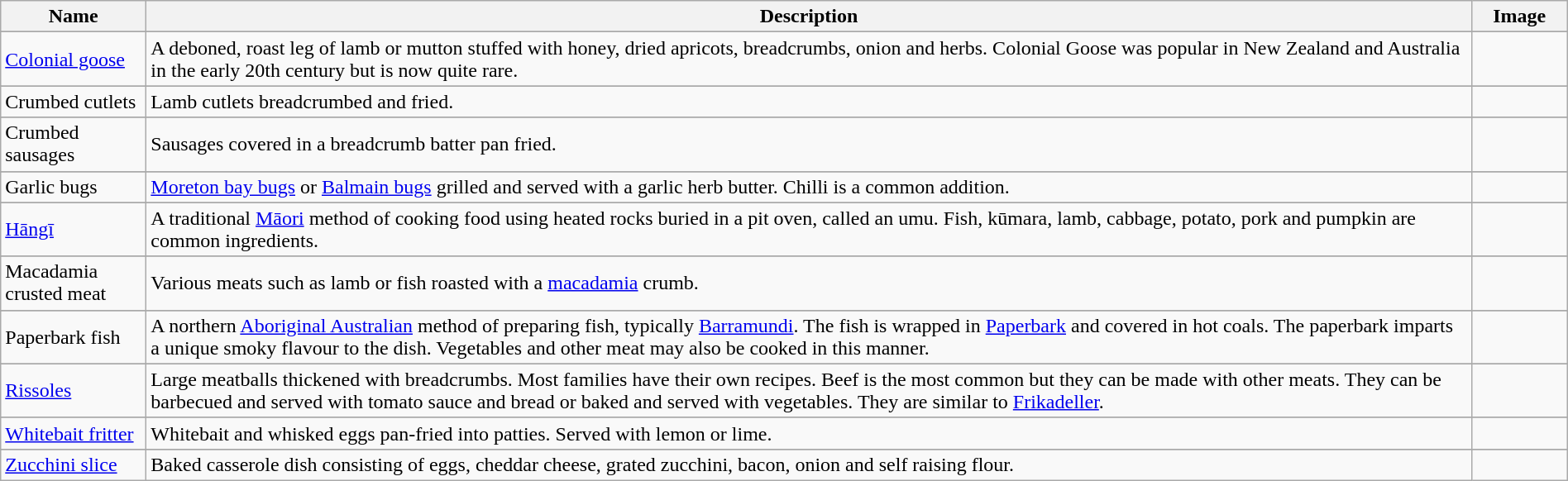<table class="wikitable sortable" style="width:100%;">
<tr>
<th style="width:110px;">Name</th>
<th>Description</th>
<th class="unsortable" style="width:70px;">Image</th>
</tr>
<tr>
</tr>
<tr>
<td><a href='#'>Colonial goose</a></td>
<td>A deboned, roast leg of lamb or mutton stuffed with honey, dried apricots, breadcrumbs, onion and herbs. Colonial Goose was popular in New Zealand and Australia in the early 20th century but is now quite rare.</td>
<td></td>
</tr>
<tr>
</tr>
<tr>
<td>Crumbed cutlets</td>
<td>Lamb cutlets breadcrumbed and fried.</td>
<td></td>
</tr>
<tr>
</tr>
<tr>
<td>Crumbed sausages</td>
<td>Sausages covered in a breadcrumb batter pan fried.</td>
<td></td>
</tr>
<tr>
</tr>
<tr>
<td>Garlic bugs</td>
<td><a href='#'>Moreton bay bugs</a> or <a href='#'>Balmain bugs</a> grilled and served with a garlic herb butter. Chilli is a common addition.</td>
<td></td>
</tr>
<tr>
</tr>
<tr>
<td><a href='#'>Hāngī</a></td>
<td>A traditional <a href='#'>Māori</a> method of cooking food using heated rocks buried in a pit oven, called an umu. Fish, kūmara, lamb, cabbage, potato, pork and pumpkin are common ingredients.</td>
<td></td>
</tr>
<tr>
</tr>
<tr>
<td>Macadamia crusted meat</td>
<td>Various meats such as lamb or fish roasted with a <a href='#'>macadamia</a> crumb.</td>
<td></td>
</tr>
<tr>
</tr>
<tr>
<td>Paperbark fish</td>
<td>A northern <a href='#'>Aboriginal Australian</a> method of preparing fish, typically <a href='#'>Barramundi</a>. The fish is wrapped in <a href='#'>Paperbark</a> and covered in hot coals. The paperbark imparts a unique smoky flavour to the dish. Vegetables and other meat may also be cooked in this manner.</td>
<td></td>
</tr>
<tr>
</tr>
<tr>
<td><a href='#'>Rissoles</a></td>
<td>Large meatballs thickened with breadcrumbs. Most families have their own recipes. Beef is the most common but they can be made with other meats. They can be barbecued and served with tomato sauce and bread or baked and served with vegetables. They are similar to <a href='#'>Frikadeller</a>.</td>
<td></td>
</tr>
<tr>
</tr>
<tr>
<td><a href='#'>Whitebait fritter</a></td>
<td>Whitebait and whisked eggs pan-fried into patties. Served with lemon or lime.</td>
<td></td>
</tr>
<tr>
</tr>
<tr>
<td><a href='#'>Zucchini slice</a></td>
<td>Baked casserole dish consisting of eggs, cheddar cheese, grated zucchini, bacon, onion and self raising flour.</td>
<td></td>
</tr>
</table>
